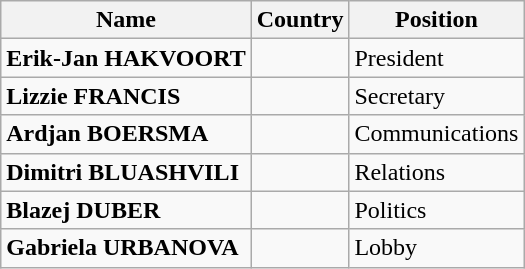<table class="wikitable">
<tr>
<th>Name</th>
<th>Country</th>
<th>Position</th>
</tr>
<tr>
<td><strong>Erik-Jan HAKVOORT</strong></td>
<td></td>
<td>President</td>
</tr>
<tr>
<td><strong>Lizzie FRANCIS</strong></td>
<td></td>
<td>Secretary</td>
</tr>
<tr>
<td><strong>Ardjan BOERSMA</strong></td>
<td></td>
<td>Communications</td>
</tr>
<tr>
<td><strong>Dimitri BLUASHVILI</strong></td>
<td></td>
<td>Relations</td>
</tr>
<tr>
<td><strong>Blazej DUBER</strong></td>
<td></td>
<td>Politics</td>
</tr>
<tr>
<td><strong>Gabriela URBANOVA</strong></td>
<td></td>
<td>Lobby</td>
</tr>
</table>
